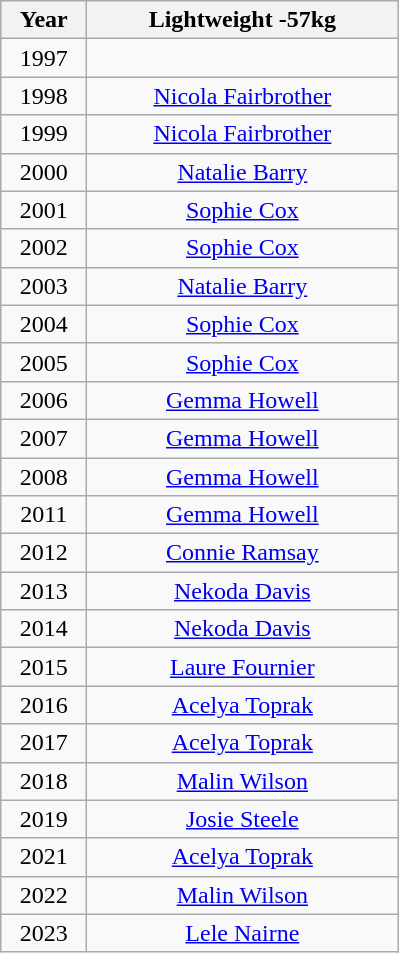<table class="wikitable" style="text-align:center">
<tr>
<th width=50>Year</th>
<th width=200>Lightweight -57kg</th>
</tr>
<tr>
<td>1997</td>
<td></td>
</tr>
<tr>
<td>1998</td>
<td><a href='#'>Nicola Fairbrother</a></td>
</tr>
<tr>
<td>1999</td>
<td><a href='#'>Nicola Fairbrother</a></td>
</tr>
<tr>
<td>2000</td>
<td><a href='#'>Natalie Barry</a></td>
</tr>
<tr>
<td>2001</td>
<td><a href='#'>Sophie Cox</a></td>
</tr>
<tr>
<td>2002</td>
<td><a href='#'>Sophie Cox</a></td>
</tr>
<tr>
<td>2003</td>
<td><a href='#'>Natalie Barry</a></td>
</tr>
<tr>
<td>2004</td>
<td><a href='#'>Sophie Cox</a></td>
</tr>
<tr>
<td>2005</td>
<td><a href='#'>Sophie Cox</a></td>
</tr>
<tr>
<td>2006</td>
<td><a href='#'>Gemma Howell</a></td>
</tr>
<tr>
<td>2007</td>
<td><a href='#'>Gemma Howell</a></td>
</tr>
<tr>
<td>2008</td>
<td><a href='#'>Gemma Howell</a></td>
</tr>
<tr>
<td>2011</td>
<td><a href='#'>Gemma Howell</a></td>
</tr>
<tr>
<td>2012</td>
<td><a href='#'>Connie Ramsay</a></td>
</tr>
<tr>
<td>2013</td>
<td><a href='#'>Nekoda Davis</a></td>
</tr>
<tr>
<td>2014</td>
<td><a href='#'>Nekoda Davis</a></td>
</tr>
<tr>
<td>2015</td>
<td><a href='#'>Laure Fournier</a></td>
</tr>
<tr>
<td>2016</td>
<td><a href='#'>Acelya Toprak</a></td>
</tr>
<tr>
<td>2017</td>
<td><a href='#'>Acelya Toprak</a></td>
</tr>
<tr>
<td>2018</td>
<td><a href='#'>Malin Wilson</a></td>
</tr>
<tr>
<td>2019</td>
<td><a href='#'>Josie Steele</a></td>
</tr>
<tr>
<td>2021</td>
<td><a href='#'>Acelya Toprak</a></td>
</tr>
<tr>
<td>2022</td>
<td><a href='#'>Malin Wilson</a></td>
</tr>
<tr>
<td>2023</td>
<td><a href='#'>Lele Nairne</a></td>
</tr>
</table>
